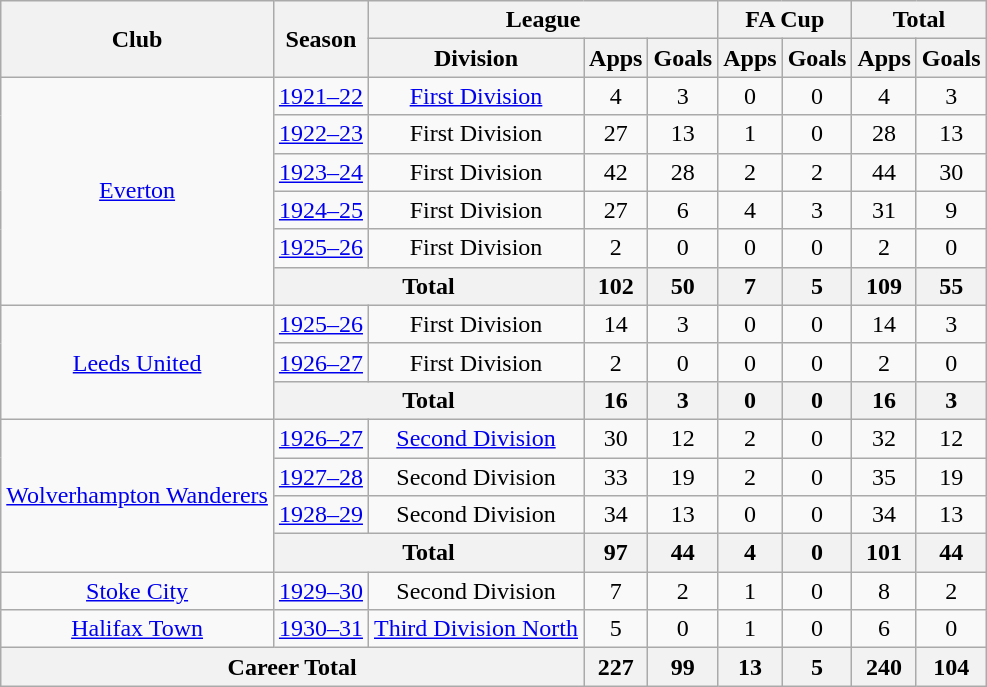<table class="wikitable" style="text-align: center;">
<tr>
<th rowspan="2">Club</th>
<th rowspan="2">Season</th>
<th colspan="3">League</th>
<th colspan="2">FA Cup</th>
<th colspan="2">Total</th>
</tr>
<tr>
<th>Division</th>
<th>Apps</th>
<th>Goals</th>
<th>Apps</th>
<th>Goals</th>
<th>Apps</th>
<th>Goals</th>
</tr>
<tr>
<td rowspan="6"><a href='#'>Everton</a></td>
<td><a href='#'>1921–22</a></td>
<td><a href='#'>First Division</a></td>
<td>4</td>
<td>3</td>
<td>0</td>
<td>0</td>
<td>4</td>
<td>3</td>
</tr>
<tr>
<td><a href='#'>1922–23</a></td>
<td>First Division</td>
<td>27</td>
<td>13</td>
<td>1</td>
<td>0</td>
<td>28</td>
<td>13</td>
</tr>
<tr>
<td><a href='#'>1923–24</a></td>
<td>First Division</td>
<td>42</td>
<td>28</td>
<td>2</td>
<td>2</td>
<td>44</td>
<td>30</td>
</tr>
<tr>
<td><a href='#'>1924–25</a></td>
<td>First Division</td>
<td>27</td>
<td>6</td>
<td>4</td>
<td>3</td>
<td>31</td>
<td>9</td>
</tr>
<tr>
<td><a href='#'>1925–26</a></td>
<td>First Division</td>
<td>2</td>
<td>0</td>
<td>0</td>
<td>0</td>
<td>2</td>
<td>0</td>
</tr>
<tr>
<th colspan=2>Total</th>
<th>102</th>
<th>50</th>
<th>7</th>
<th>5</th>
<th>109</th>
<th>55</th>
</tr>
<tr>
<td rowspan="3"><a href='#'>Leeds United</a></td>
<td><a href='#'>1925–26</a></td>
<td>First Division</td>
<td>14</td>
<td>3</td>
<td>0</td>
<td>0</td>
<td>14</td>
<td>3</td>
</tr>
<tr>
<td><a href='#'>1926–27</a></td>
<td>First Division</td>
<td>2</td>
<td>0</td>
<td>0</td>
<td>0</td>
<td>2</td>
<td>0</td>
</tr>
<tr>
<th colspan=2>Total</th>
<th>16</th>
<th>3</th>
<th>0</th>
<th>0</th>
<th>16</th>
<th>3</th>
</tr>
<tr>
<td rowspan="4"><a href='#'>Wolverhampton Wanderers</a></td>
<td><a href='#'>1926–27</a></td>
<td><a href='#'>Second Division</a></td>
<td>30</td>
<td>12</td>
<td>2</td>
<td>0</td>
<td>32</td>
<td>12</td>
</tr>
<tr>
<td><a href='#'>1927–28</a></td>
<td>Second Division</td>
<td>33</td>
<td>19</td>
<td>2</td>
<td>0</td>
<td>35</td>
<td>19</td>
</tr>
<tr>
<td><a href='#'>1928–29</a></td>
<td>Second Division</td>
<td>34</td>
<td>13</td>
<td>0</td>
<td>0</td>
<td>34</td>
<td>13</td>
</tr>
<tr>
<th colspan=2>Total</th>
<th>97</th>
<th>44</th>
<th>4</th>
<th>0</th>
<th>101</th>
<th>44</th>
</tr>
<tr>
<td><a href='#'>Stoke City</a></td>
<td><a href='#'>1929–30</a></td>
<td>Second Division</td>
<td>7</td>
<td>2</td>
<td>1</td>
<td>0</td>
<td>8</td>
<td>2</td>
</tr>
<tr>
<td><a href='#'>Halifax Town</a></td>
<td><a href='#'>1930–31</a></td>
<td><a href='#'>Third Division North</a></td>
<td>5</td>
<td>0</td>
<td>1</td>
<td>0</td>
<td>6</td>
<td>0</td>
</tr>
<tr>
<th colspan="3">Career Total</th>
<th>227</th>
<th>99</th>
<th>13</th>
<th>5</th>
<th>240</th>
<th>104</th>
</tr>
</table>
